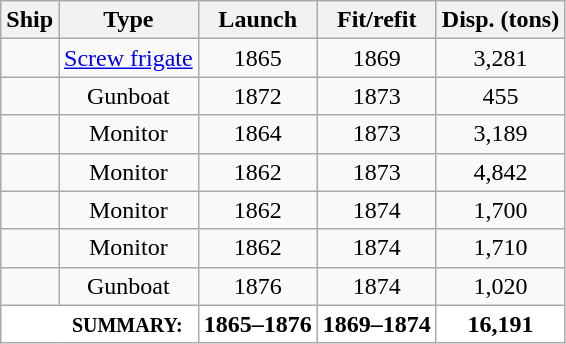<table class="wikitable">
<tr>
<th>Ship</th>
<th>Type</th>
<th>Launch</th>
<th>Fit/refit</th>
<th>Disp. (tons)</th>
</tr>
<tr align="center">
<td align="left"></td>
<td><a href='#'>Screw frigate</a></td>
<td>1865</td>
<td>1869</td>
<td>3,281</td>
</tr>
<tr align="center">
<td align="left"></td>
<td>Gunboat</td>
<td>1872</td>
<td>1873</td>
<td>455</td>
</tr>
<tr align="center">
<td align="left"></td>
<td>Monitor</td>
<td>1864</td>
<td>1873</td>
<td>3,189</td>
</tr>
<tr align="center">
<td align="left"></td>
<td>Monitor</td>
<td>1862</td>
<td>1873</td>
<td>4,842</td>
</tr>
<tr align="center">
<td align="left"></td>
<td>Monitor</td>
<td>1862</td>
<td>1874</td>
<td>1,700</td>
</tr>
<tr align="center">
<td align="left"></td>
<td>Monitor</td>
<td>1862</td>
<td>1874</td>
<td>1,710</td>
</tr>
<tr align="center">
<td align="left"></td>
<td>Gunboat</td>
<td>1876</td>
<td>1874</td>
<td>1,020</td>
</tr>
<tr class="sortbottom" style="background:white; font-weight:600;" align="center">
<td align="right" colspan=2><small>SUMMARY:  </small></td>
<td>1865–1876</td>
<td>1869–1874</td>
<td>16,191</td>
</tr>
</table>
